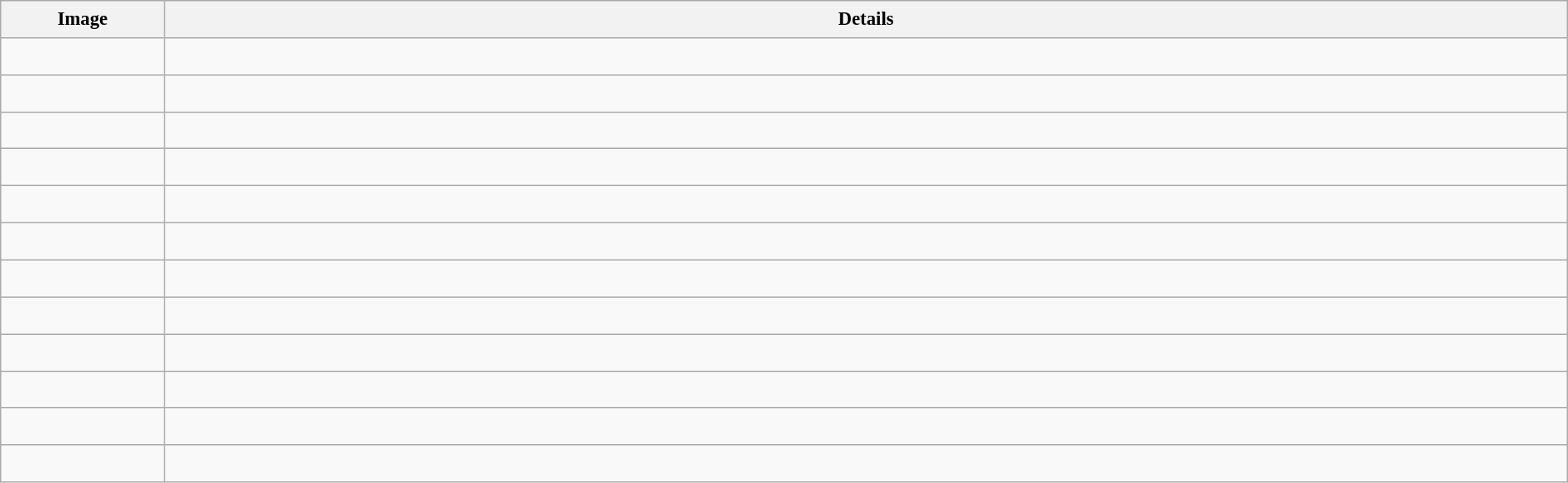<table class="wikitable sortable" style="font-size:95%;border:0px;text-align:left;line-height:150%;" width="100%">
<tr>
<th width="125" class="unsortable">Image</th>
<th class="unsortable">Details</th>
</tr>
<tr>
<td></td>
<td><br></td>
</tr>
<tr>
<td></td>
<td><br></td>
</tr>
<tr>
<td></td>
<td><br></td>
</tr>
<tr>
<td></td>
<td><br></td>
</tr>
<tr>
<td></td>
<td><br></td>
</tr>
<tr>
<td></td>
<td><br></td>
</tr>
<tr>
<td></td>
<td><br></td>
</tr>
<tr>
<td></td>
<td><br></td>
</tr>
<tr>
<td></td>
<td><br></td>
</tr>
<tr>
<td></td>
<td><br></td>
</tr>
<tr>
<td></td>
<td><br></td>
</tr>
<tr>
<td></td>
<td><br></td>
</tr>
<tr>
</tr>
</table>
